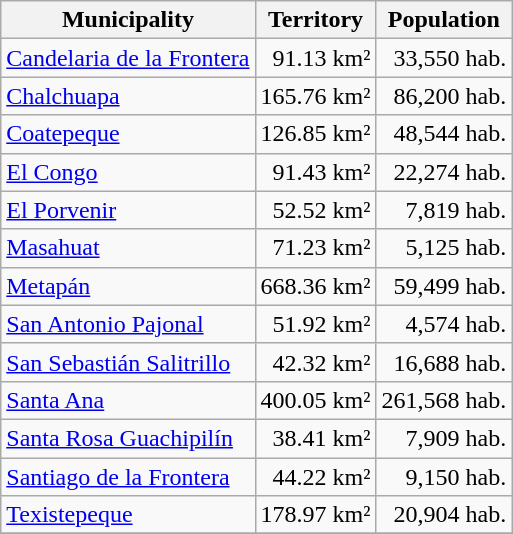<table class="wikitable" style="font-size: 100%;">
<tr>
<th scope="col">Municipality</th>
<th scope="col">Territory</th>
<th scope="col">Population</th>
</tr>
<tr>
<td align="left"><a href='#'>Candelaria de la Frontera</a></td>
<td align="right">91.13 km²</td>
<td align="right">33,550 hab.</td>
</tr>
<tr>
<td align="left"><a href='#'>Chalchuapa</a></td>
<td align="right">165.76 km²</td>
<td align="right">86,200 hab.</td>
</tr>
<tr>
<td align="left"><a href='#'>Coatepeque</a></td>
<td align="right">126.85 km²</td>
<td align="right">48,544 hab.</td>
</tr>
<tr>
<td align="left"><a href='#'>El Congo</a></td>
<td align="right">91.43 km²</td>
<td align="right">22,274 hab.</td>
</tr>
<tr>
<td align="left"><a href='#'>El Porvenir</a></td>
<td align="right">52.52 km²</td>
<td align="right">7,819 hab.</td>
</tr>
<tr>
<td align="left"><a href='#'>Masahuat</a></td>
<td align="right">71.23 km²</td>
<td align="right">5,125 hab.</td>
</tr>
<tr>
<td align="left"><a href='#'>Metapán</a></td>
<td align="right">668.36 km²</td>
<td align="right">59,499 hab.</td>
</tr>
<tr>
<td align="left"><a href='#'>San Antonio Pajonal</a></td>
<td align="right">51.92 km²</td>
<td align="right">4,574 hab.</td>
</tr>
<tr>
<td align="left"><a href='#'>San Sebastián Salitrillo</a></td>
<td align="right">42.32 km²</td>
<td align="right">16,688 hab.</td>
</tr>
<tr>
<td align="left"><a href='#'>Santa Ana</a></td>
<td align="right">400.05 km²</td>
<td align="right">261,568 hab.</td>
</tr>
<tr>
<td align="left"><a href='#'>Santa Rosa Guachipilín</a></td>
<td align="right">38.41 km²</td>
<td align="right">7,909 hab.</td>
</tr>
<tr>
<td align="left"><a href='#'>Santiago de la Frontera</a></td>
<td align="right">44.22 km²</td>
<td align="right">9,150 hab.</td>
</tr>
<tr>
<td align="left"><a href='#'>Texistepeque</a></td>
<td align="right">178.97 km²</td>
<td align="right">20,904 hab.</td>
</tr>
<tr>
</tr>
</table>
